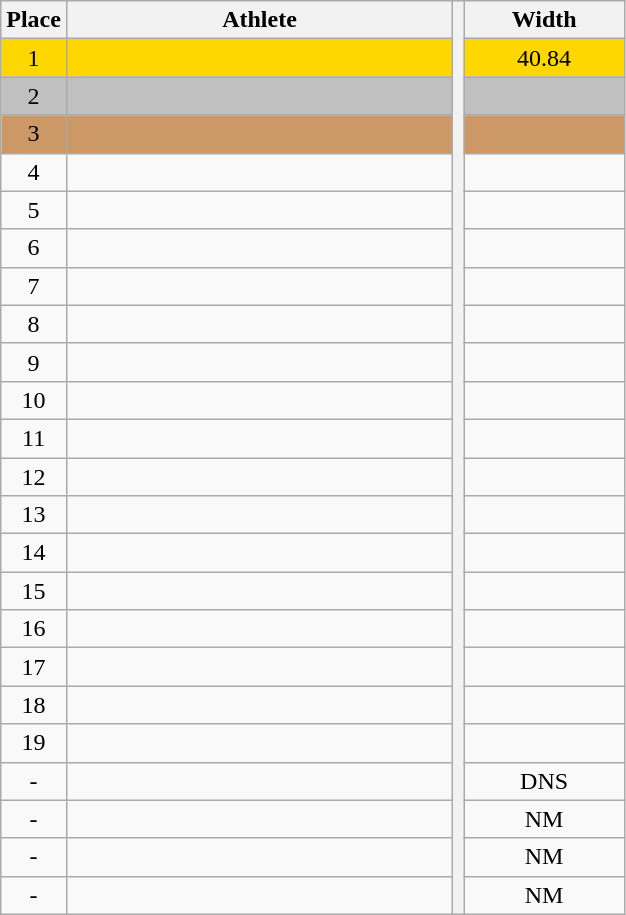<table class="wikitable" style="text-align:center">
<tr>
<th>Place</th>
<th width=250>Athlete</th>
<th rowspan=27></th>
<th width=100>Width</th>
</tr>
<tr bgcolor=gold>
<td>1</td>
<td align=left></td>
<td>40.84</td>
</tr>
<tr bgcolor=silver>
<td>2</td>
<td align=left></td>
<td></td>
</tr>
<tr bgcolor=cc9966>
<td>3</td>
<td align=left></td>
<td></td>
</tr>
<tr>
<td>4</td>
<td align=left></td>
<td></td>
</tr>
<tr>
<td>5</td>
<td align=left></td>
<td></td>
</tr>
<tr>
<td>6</td>
<td align=left></td>
<td></td>
</tr>
<tr>
<td>7</td>
<td align=left></td>
<td></td>
</tr>
<tr>
<td>8</td>
<td align=left></td>
<td></td>
</tr>
<tr>
<td>9</td>
<td align=left></td>
<td></td>
</tr>
<tr>
<td>10</td>
<td align=left></td>
<td></td>
</tr>
<tr>
<td>11</td>
<td align=left></td>
<td></td>
</tr>
<tr>
<td>12</td>
<td align=left></td>
<td></td>
</tr>
<tr>
<td>13</td>
<td align=left></td>
<td></td>
</tr>
<tr>
<td>14</td>
<td align=left></td>
<td></td>
</tr>
<tr>
<td>15</td>
<td align=left></td>
<td></td>
</tr>
<tr>
<td>16</td>
<td align=left></td>
<td></td>
</tr>
<tr>
<td>17</td>
<td align=left></td>
<td></td>
</tr>
<tr>
<td>18</td>
<td align=left></td>
<td></td>
</tr>
<tr>
<td>19</td>
<td align=left></td>
<td></td>
</tr>
<tr>
<td>-</td>
<td align=left></td>
<td>DNS</td>
</tr>
<tr>
<td>-</td>
<td align=left></td>
<td>NM</td>
</tr>
<tr>
<td>-</td>
<td align=left></td>
<td>NM</td>
</tr>
<tr>
<td>-</td>
<td align=left></td>
<td>NM</td>
</tr>
</table>
